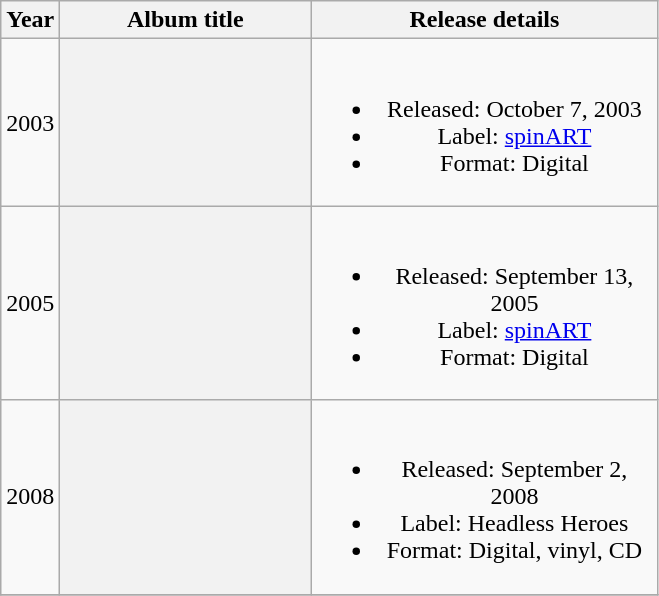<table class="wikitable plainrowheaders" style="text-align:center;">
<tr>
<th>Year</th>
<th scope="col" rowspan="1" style="width:10em;">Album title</th>
<th scope="col" rowspan="1" style="width:14em;">Release details</th>
</tr>
<tr>
<td>2003</td>
<th></th>
<td><br><ul><li>Released: October 7, 2003</li><li>Label: <a href='#'>spinART</a></li><li>Format: Digital</li></ul></td>
</tr>
<tr>
<td>2005</td>
<th></th>
<td><br><ul><li>Released: September 13, 2005</li><li>Label: <a href='#'>spinART</a></li><li>Format: Digital</li></ul></td>
</tr>
<tr>
<td>2008</td>
<th></th>
<td><br><ul><li>Released: September 2, 2008</li><li>Label: Headless Heroes</li><li>Format: Digital, vinyl, CD</li></ul></td>
</tr>
<tr>
</tr>
</table>
